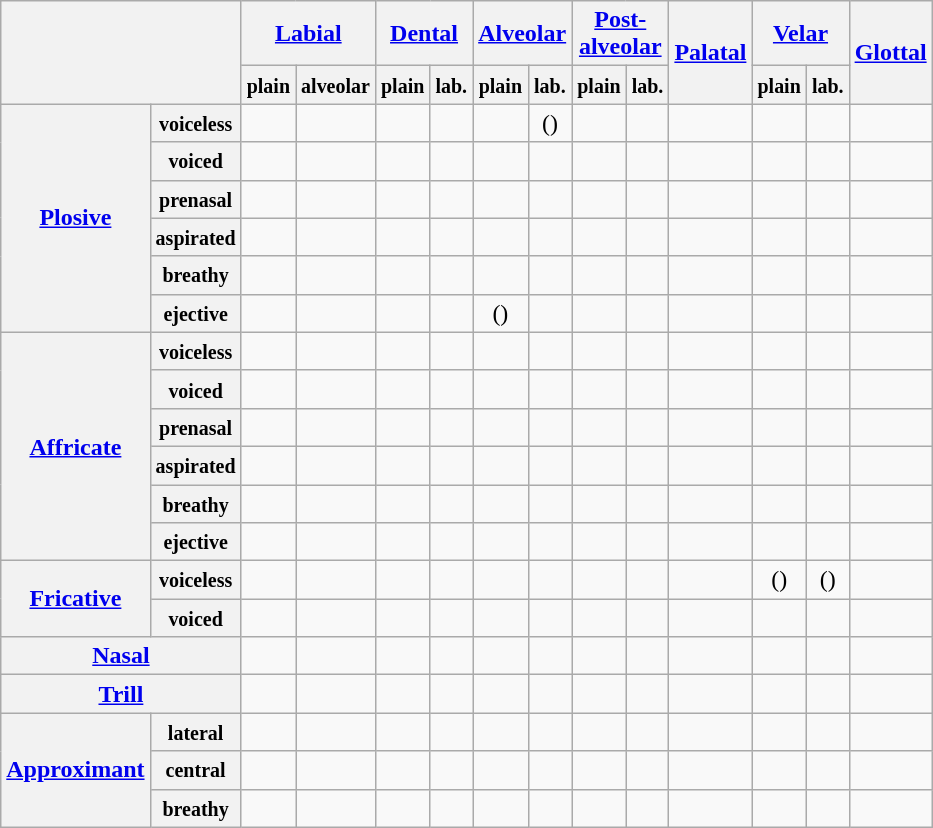<table class="wikitable" style=text-align:center>
<tr>
<th colspan="2" rowspan="2"></th>
<th colspan="2"><a href='#'>Labial</a></th>
<th colspan="2"><a href='#'>Dental</a></th>
<th colspan="2"><a href='#'>Alveolar</a></th>
<th colspan="2"><a href='#'>Post-<br>alveolar</a></th>
<th rowspan="2"><a href='#'>Palatal</a></th>
<th colspan="2"><a href='#'>Velar</a></th>
<th rowspan="2"><a href='#'>Glottal</a></th>
</tr>
<tr>
<th><small>plain</small></th>
<th><small>alveolar</small></th>
<th><small>plain</small></th>
<th><small>lab.</small></th>
<th><small>plain</small></th>
<th><small>lab.</small></th>
<th><small>plain</small></th>
<th><small>lab.</small></th>
<th><small>plain</small></th>
<th><small>lab.</small></th>
</tr>
<tr align="center">
<th rowspan="6"><a href='#'>Plosive</a></th>
<th><small>voiceless</small></th>
<td></td>
<td></td>
<td></td>
<td></td>
<td></td>
<td>()</td>
<td></td>
<td></td>
<td></td>
<td></td>
<td></td>
<td></td>
</tr>
<tr>
<th><small>voiced</small></th>
<td></td>
<td></td>
<td></td>
<td></td>
<td></td>
<td></td>
<td></td>
<td></td>
<td></td>
<td></td>
<td></td>
<td></td>
</tr>
<tr>
<th><small>prenasal</small></th>
<td></td>
<td></td>
<td></td>
<td></td>
<td></td>
<td></td>
<td></td>
<td></td>
<td></td>
<td></td>
<td></td>
<td></td>
</tr>
<tr>
<th><small>aspirated</small></th>
<td></td>
<td></td>
<td></td>
<td></td>
<td></td>
<td></td>
<td></td>
<td></td>
<td></td>
<td></td>
<td></td>
<td></td>
</tr>
<tr>
<th><small>breathy</small></th>
<td></td>
<td></td>
<td></td>
<td></td>
<td></td>
<td></td>
<td></td>
<td></td>
<td></td>
<td></td>
<td></td>
<td></td>
</tr>
<tr>
<th><small>ejective</small></th>
<td></td>
<td></td>
<td></td>
<td></td>
<td>()</td>
<td></td>
<td></td>
<td></td>
<td></td>
<td></td>
<td></td>
<td></td>
</tr>
<tr>
<th rowspan="6"><a href='#'>Affricate</a></th>
<th><small>voiceless</small></th>
<td></td>
<td></td>
<td></td>
<td></td>
<td></td>
<td></td>
<td></td>
<td></td>
<td></td>
<td></td>
<td></td>
<td></td>
</tr>
<tr>
<th><small>voiced</small></th>
<td></td>
<td></td>
<td></td>
<td></td>
<td></td>
<td></td>
<td></td>
<td></td>
<td></td>
<td></td>
<td></td>
<td></td>
</tr>
<tr>
<th><small>prenasal</small></th>
<td></td>
<td></td>
<td></td>
<td></td>
<td></td>
<td></td>
<td></td>
<td></td>
<td></td>
<td></td>
<td></td>
<td></td>
</tr>
<tr>
<th><small>aspirated</small></th>
<td></td>
<td></td>
<td></td>
<td></td>
<td></td>
<td></td>
<td></td>
<td></td>
<td></td>
<td></td>
<td></td>
<td></td>
</tr>
<tr>
<th><small>breathy</small></th>
<td></td>
<td></td>
<td></td>
<td></td>
<td></td>
<td></td>
<td></td>
<td></td>
<td></td>
<td></td>
<td></td>
<td></td>
</tr>
<tr>
<th><small>ejective</small></th>
<td></td>
<td></td>
<td></td>
<td></td>
<td></td>
<td></td>
<td></td>
<td></td>
<td></td>
<td></td>
<td></td>
<td></td>
</tr>
<tr align="center">
<th rowspan="2"><a href='#'>Fricative</a></th>
<th><small>voiceless</small></th>
<td></td>
<td></td>
<td></td>
<td></td>
<td></td>
<td></td>
<td></td>
<td></td>
<td></td>
<td>()</td>
<td>()</td>
<td></td>
</tr>
<tr>
<th><small>voiced</small></th>
<td></td>
<td></td>
<td></td>
<td></td>
<td></td>
<td></td>
<td></td>
<td></td>
<td></td>
<td></td>
<td></td>
<td></td>
</tr>
<tr align="center">
<th colspan="2"><a href='#'>Nasal</a></th>
<td></td>
<td></td>
<td></td>
<td></td>
<td></td>
<td></td>
<td></td>
<td></td>
<td></td>
<td></td>
<td></td>
<td></td>
</tr>
<tr align="center">
<th colspan="2"><a href='#'>Trill</a></th>
<td></td>
<td></td>
<td></td>
<td></td>
<td></td>
<td></td>
<td></td>
<td></td>
<td></td>
<td></td>
<td></td>
<td></td>
</tr>
<tr align="center">
<th rowspan="3"><a href='#'>Approximant</a></th>
<th><small>lateral</small></th>
<td></td>
<td></td>
<td></td>
<td></td>
<td></td>
<td></td>
<td></td>
<td></td>
<td></td>
<td></td>
<td></td>
<td></td>
</tr>
<tr align="center">
<th><small>central</small></th>
<td></td>
<td></td>
<td></td>
<td></td>
<td></td>
<td></td>
<td></td>
<td></td>
<td></td>
<td></td>
<td></td>
<td></td>
</tr>
<tr>
<th><small>breathy</small></th>
<td></td>
<td></td>
<td></td>
<td></td>
<td></td>
<td></td>
<td></td>
<td></td>
<td></td>
<td></td>
<td></td>
<td></td>
</tr>
</table>
